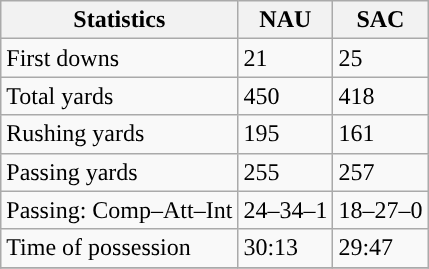<table class="wikitable" style="float: left;">
<tr>
<th>Statistics</th>
<th>NAU</th>
<th>SAC</th>
</tr>
<tr>
<td>First downs</td>
<td>21</td>
<td>25</td>
</tr>
<tr>
<td>Total yards</td>
<td>450</td>
<td>418</td>
</tr>
<tr>
<td>Rushing yards</td>
<td>195</td>
<td>161</td>
</tr>
<tr>
<td>Passing yards</td>
<td>255</td>
<td>257</td>
</tr>
<tr>
<td>Passing: Comp–Att–Int</td>
<td>24–34–1</td>
<td>18–27–0</td>
</tr>
<tr>
<td>Time of possession</td>
<td>30:13</td>
<td>29:47</td>
</tr>
<tr>
</tr>
</table>
